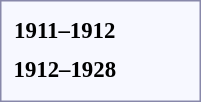<table style="border:1px solid #8888aa; background-color:#f7f8ff; padding:5px; font-size:95%; margin: 0px 12px 12px 0px; text-align:center;">
<tr>
<th rowspan=2>1911–1912</th>
<td colspan=2 rowspan=2></td>
<td colspan=2></td>
<td colspan=2></td>
<td colspan=2></td>
<td colspan=2 rowspan=2></td>
<td colspan=2></td>
<td colspan=2></td>
<td colspan=2></td>
<td colspan=2></td>
<td colspan=2></td>
<td colspan=2></td>
</tr>
<tr>
<td colspan=2><br></td>
<td colspan=2><br></td>
<td colspan=2><br></td>
<td colspan=2><br></td>
<td colspan=2><br></td>
<td colspan=2><br></td>
<td colspan=2><br></td>
<td colspan=2><br></td>
<td colspan=2><br></td>
</tr>
<tr>
<th rowspan=2>1912–1928</th>
<td colspan=2 rowspan=2></td>
<td colspan=2></td>
<td colspan=2></td>
<td colspan=2></td>
<td colspan=2 rowspan=2></td>
<td colspan=2></td>
<td colspan=2></td>
<td colspan=2></td>
<td colspan=2></td>
<td colspan=2></td>
<td colspan=2></td>
<td colspan=2></td>
</tr>
<tr>
<td colspan=2><br></td>
<td colspan=2><br></td>
<td colspan=2><br></td>
<td colspan=2><br></td>
<td colspan=2><br></td>
<td colspan=2><br></td>
<td colspan=2><br></td>
<td colspan=2><br></td>
<td colspan=2><br></td>
<td colspan=2><br></td>
</tr>
<tr>
</tr>
</table>
